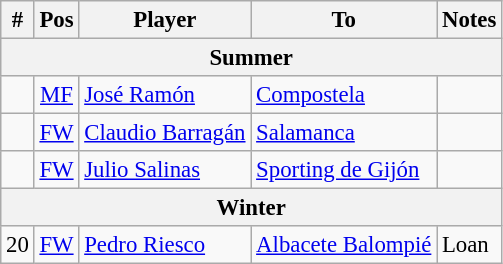<table class="wikitable" style="font-size:95%; text-align:left;">
<tr>
<th>#</th>
<th>Pos</th>
<th>Player</th>
<th>To</th>
<th>Notes</th>
</tr>
<tr>
<th colspan="5">Summer</th>
</tr>
<tr>
<td></td>
<td style="text-align:center"><a href='#'>MF</a></td>
<td> <a href='#'>José Ramón</a></td>
<td> <a href='#'>Compostela</a></td>
<td></td>
</tr>
<tr>
<td></td>
<td style="text-align:center"><a href='#'>FW</a></td>
<td> <a href='#'>Claudio Barragán</a></td>
<td> <a href='#'>Salamanca</a></td>
<td></td>
</tr>
<tr>
<td></td>
<td style="text-align:center"><a href='#'>FW</a></td>
<td> <a href='#'>Julio Salinas</a></td>
<td> <a href='#'>Sporting de Gijón</a></td>
<td></td>
</tr>
<tr>
<th colspan="5">Winter</th>
</tr>
<tr>
<td>20</td>
<td style="text-align:center"><a href='#'>FW</a></td>
<td> <a href='#'>Pedro Riesco</a></td>
<td> <a href='#'>Albacete Balompié</a></td>
<td>Loan</td>
</tr>
</table>
